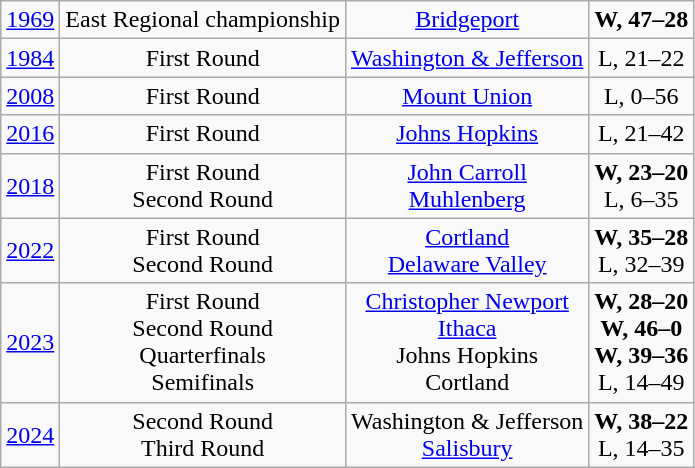<table class="wikitable" style="text-align: center;">
<tr align="center">
<td><a href='#'>1969</a></td>
<td>East Regional championship</td>
<td><a href='#'>Bridgeport</a></td>
<td><strong>W, 47–28</strong></td>
</tr>
<tr align="center">
<td><a href='#'>1984</a></td>
<td>First Round</td>
<td><a href='#'>Washington & Jefferson</a></td>
<td>L, 21–22</td>
</tr>
<tr align="center">
<td><a href='#'>2008</a></td>
<td>First Round</td>
<td><a href='#'>Mount Union</a></td>
<td>L, 0–56</td>
</tr>
<tr align="center">
<td><a href='#'>2016</a></td>
<td>First Round</td>
<td><a href='#'>Johns Hopkins</a></td>
<td>L, 21–42</td>
</tr>
<tr align="center">
<td><a href='#'>2018</a></td>
<td>First Round<br>Second Round</td>
<td><a href='#'>John Carroll</a><br><a href='#'>Muhlenberg</a></td>
<td><strong>W, 23–20</strong><br>L, 6–35</td>
</tr>
<tr align="center">
<td><a href='#'>2022</a></td>
<td>First Round<br>Second Round</td>
<td><a href='#'>Cortland</a><br><a href='#'>Delaware Valley</a></td>
<td><strong>W, 35–28</strong><br>L, 32–39</td>
</tr>
<tr align="center">
<td><a href='#'>2023</a></td>
<td>First Round<br>Second Round<br>Quarterfinals<br>Semifinals</td>
<td><a href='#'>Christopher Newport</a><br><a href='#'>Ithaca</a><br>Johns Hopkins<br>Cortland</td>
<td><strong>W, 28–20</strong><br><strong>W, 46–0</strong><br><strong>W, 39–36</strong><br>L, 14–49</td>
</tr>
<tr align="center">
<td><a href='#'>2024</a></td>
<td>Second Round<br>Third Round</td>
<td>Washington & Jefferson<br><a href='#'>Salisbury</a></td>
<td><strong>W, 38–22</strong><br>L, 14–35</td>
</tr>
</table>
